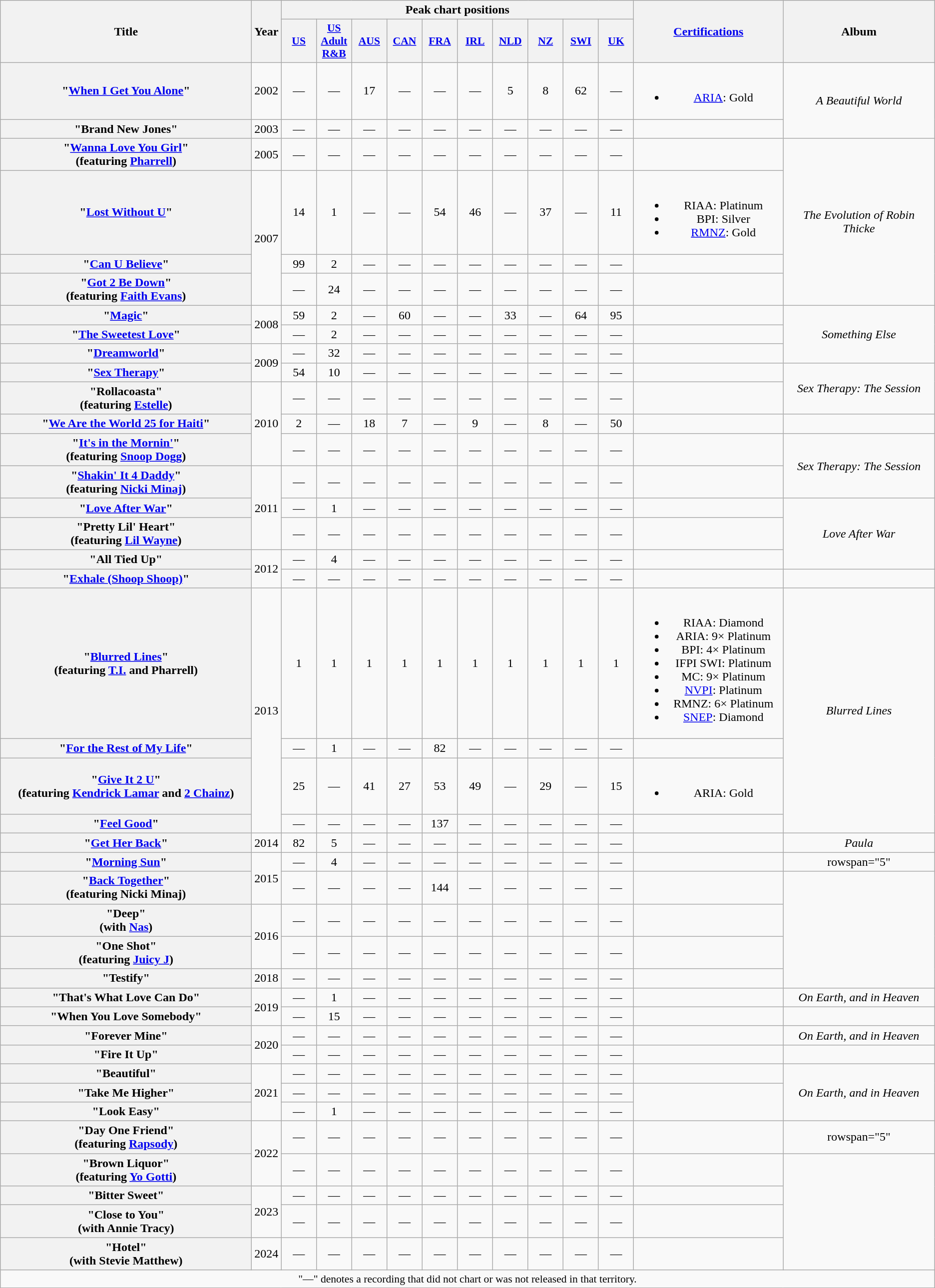<table class="wikitable plainrowheaders" style="text-align:center;" border="1">
<tr>
<th scope="col" rowspan="2" style="width:20.5em;">Title</th>
<th scope="col" rowspan="2">Year</th>
<th scope="col" colspan="10">Peak chart positions</th>
<th scope="col" rowspan="2" style="width:12em;"><a href='#'>Certifications</a></th>
<th scope="col" rowspan="2">Album</th>
</tr>
<tr>
<th scope="col" style="width:2.8em;font-size:90%;"><a href='#'>US</a><br></th>
<th scope="col" style="width:2.8em;font-size:90%;"><a href='#'>US Adult R&B</a><br></th>
<th scope="col" style="width:2.8em;font-size:90%;"><a href='#'>AUS</a><br></th>
<th scope="col" style="width:2.8em;font-size:90%;"><a href='#'>CAN</a><br></th>
<th scope="col" style="width:2.8em;font-size:90%;"><a href='#'>FRA</a><br></th>
<th scope="col" style="width:2.8em;font-size:90%;"><a href='#'>IRL</a><br></th>
<th scope="col" style="width:2.8em;font-size:90%;"><a href='#'>NLD</a><br></th>
<th scope="col" style="width:2.8em;font-size:90%;"><a href='#'>NZ</a><br></th>
<th scope="col" style="width:2.8em;font-size:90%;"><a href='#'>SWI</a><br></th>
<th scope="col" style="width:2.8em;font-size:90%;"><a href='#'>UK</a><br></th>
</tr>
<tr>
<th scope="row">"<a href='#'>When I Get You Alone</a>"</th>
<td>2002</td>
<td>—</td>
<td>—</td>
<td>17</td>
<td>—</td>
<td>—</td>
<td>—</td>
<td>5</td>
<td>8</td>
<td>62</td>
<td>—</td>
<td><br><ul><li><a href='#'>ARIA</a>: Gold</li></ul></td>
<td rowspan="2"><em>A Beautiful World</em></td>
</tr>
<tr>
<th scope="row">"Brand New Jones"</th>
<td>2003</td>
<td>—</td>
<td>—</td>
<td>—</td>
<td>—</td>
<td>—</td>
<td>—</td>
<td>—</td>
<td>—</td>
<td>—</td>
<td>—</td>
<td></td>
</tr>
<tr>
<th scope="row">"<a href='#'>Wanna Love You Girl</a>"<br><span>(featuring <a href='#'>Pharrell</a>)</span></th>
<td>2005</td>
<td>—</td>
<td>—</td>
<td>—</td>
<td>—</td>
<td>—</td>
<td>—</td>
<td>—</td>
<td>—</td>
<td>—</td>
<td>—</td>
<td></td>
<td rowspan="4"><em>The Evolution of Robin Thicke</em></td>
</tr>
<tr>
<th scope="row">"<a href='#'>Lost Without U</a>"</th>
<td rowspan="3">2007</td>
<td>14</td>
<td>1</td>
<td>—</td>
<td>—</td>
<td>54</td>
<td>46</td>
<td>—</td>
<td>37</td>
<td>—</td>
<td>11</td>
<td><br><ul><li>RIAA: Platinum</li><li>BPI: Silver</li><li><a href='#'>RMNZ</a>: Gold</li></ul></td>
</tr>
<tr>
<th scope="row">"<a href='#'>Can U Believe</a>"</th>
<td>99</td>
<td>2</td>
<td>—</td>
<td>—</td>
<td>—</td>
<td>—</td>
<td>—</td>
<td>—</td>
<td>—</td>
<td>—</td>
<td></td>
</tr>
<tr>
<th scope="row">"<a href='#'>Got 2 Be Down</a>"<br><span>(featuring <a href='#'>Faith Evans</a>)</span></th>
<td>—</td>
<td>24</td>
<td>—</td>
<td>—</td>
<td>—</td>
<td>—</td>
<td>—</td>
<td>—</td>
<td>—</td>
<td>—</td>
<td></td>
</tr>
<tr>
<th scope="row">"<a href='#'>Magic</a>"</th>
<td rowspan="2">2008</td>
<td>59</td>
<td>2</td>
<td>—</td>
<td>60</td>
<td>—</td>
<td>—</td>
<td>33</td>
<td>—</td>
<td>64</td>
<td>95</td>
<td></td>
<td rowspan="3"><em>Something Else</em></td>
</tr>
<tr>
<th scope="row">"<a href='#'>The Sweetest Love</a>"</th>
<td>—</td>
<td>2</td>
<td>—</td>
<td>—</td>
<td>—</td>
<td>—</td>
<td>—</td>
<td>—</td>
<td>—</td>
<td>—</td>
<td></td>
</tr>
<tr>
<th scope="row">"<a href='#'>Dreamworld</a>"</th>
<td rowspan="2">2009</td>
<td>—</td>
<td>32</td>
<td>—</td>
<td>—</td>
<td>—</td>
<td>—</td>
<td>—</td>
<td>—</td>
<td>—</td>
<td>—</td>
<td></td>
</tr>
<tr>
<th scope="row">"<a href='#'>Sex Therapy</a>"</th>
<td>54</td>
<td>10</td>
<td>—</td>
<td>—</td>
<td>—</td>
<td>—</td>
<td>—</td>
<td>—</td>
<td>—</td>
<td>—</td>
<td></td>
<td rowspan="2"><em>Sex Therapy: The Session</em></td>
</tr>
<tr>
<th scope="row">"Rollacoasta"<br><span>(featuring <a href='#'>Estelle</a>)</span></th>
<td rowspan="3">2010</td>
<td>—</td>
<td>—</td>
<td>—</td>
<td>—</td>
<td>—</td>
<td>—</td>
<td>—</td>
<td>—</td>
<td>—</td>
<td>—</td>
<td></td>
</tr>
<tr>
<th scope="row">"<a href='#'>We Are the World 25 for Haiti</a>"<br></th>
<td>2</td>
<td>—</td>
<td>18</td>
<td>7</td>
<td>—</td>
<td>9</td>
<td>—</td>
<td>8</td>
<td>—</td>
<td>50</td>
<td></td>
<td></td>
</tr>
<tr>
<th scope="row">"<a href='#'>It's in the Mornin'</a>"<br><span>(featuring <a href='#'>Snoop Dogg</a>)</span></th>
<td>—</td>
<td>—</td>
<td>—</td>
<td>—</td>
<td>—</td>
<td>—</td>
<td>—</td>
<td>—</td>
<td>—</td>
<td>—</td>
<td></td>
<td rowspan="2"><em>Sex Therapy: The Session</em></td>
</tr>
<tr>
<th scope="row">"<a href='#'>Shakin' It 4 Daddy</a>"<br><span>(featuring <a href='#'>Nicki Minaj</a>)</span></th>
<td rowspan="3">2011</td>
<td>—</td>
<td>—</td>
<td>—</td>
<td>—</td>
<td>—</td>
<td>—</td>
<td>—</td>
<td>—</td>
<td>—</td>
<td>—</td>
<td></td>
</tr>
<tr>
<th scope="row">"<a href='#'>Love After War</a>"</th>
<td>—</td>
<td>1</td>
<td>—</td>
<td>—</td>
<td>—</td>
<td>—</td>
<td>—</td>
<td>—</td>
<td>—</td>
<td>—</td>
<td></td>
<td rowspan="3"><em>Love After War</em></td>
</tr>
<tr>
<th scope="row">"Pretty Lil' Heart"<br><span>(featuring <a href='#'>Lil Wayne</a>)</span></th>
<td>—</td>
<td>—</td>
<td>—</td>
<td>—</td>
<td>—</td>
<td>—</td>
<td>—</td>
<td>—</td>
<td>—</td>
<td>—</td>
<td></td>
</tr>
<tr>
<th scope="row">"All Tied Up"</th>
<td rowspan="2">2012</td>
<td>—</td>
<td>4</td>
<td>—</td>
<td>—</td>
<td>—</td>
<td>—</td>
<td>—</td>
<td>—</td>
<td>—</td>
<td>—</td>
<td></td>
</tr>
<tr>
<th scope="row">"<a href='#'>Exhale (Shoop Shoop)</a>"</th>
<td>—</td>
<td>—</td>
<td>—</td>
<td>—</td>
<td>—</td>
<td>—</td>
<td>—</td>
<td>—</td>
<td>—</td>
<td>—</td>
<td></td>
<td></td>
</tr>
<tr>
<th scope="row">"<a href='#'>Blurred Lines</a>"<br><span>(featuring <a href='#'>T.I.</a> and Pharrell)</span></th>
<td rowspan="4">2013</td>
<td>1</td>
<td>1</td>
<td>1</td>
<td>1</td>
<td>1</td>
<td>1</td>
<td>1</td>
<td>1</td>
<td>1</td>
<td>1</td>
<td><br><ul><li>RIAA: Diamond</li><li>ARIA: 9× Platinum</li><li>BPI: 4× Platinum</li><li>IFPI SWI: Platinum</li><li>MC: 9× Platinum</li><li><a href='#'>NVPI</a>: Platinum</li><li>RMNZ: 6× Platinum</li><li><a href='#'>SNEP</a>: Diamond</li></ul></td>
<td rowspan="4"><em>Blurred Lines</em></td>
</tr>
<tr>
<th scope="row">"<a href='#'>For the Rest of My Life</a>"</th>
<td>—</td>
<td>1</td>
<td>—</td>
<td>—</td>
<td>82</td>
<td>—</td>
<td>—</td>
<td>—</td>
<td>—</td>
<td>—</td>
<td></td>
</tr>
<tr>
<th scope="row">"<a href='#'>Give It 2 U</a>"<br><span>(featuring <a href='#'>Kendrick Lamar</a> and <a href='#'>2 Chainz</a>)</span></th>
<td>25</td>
<td>—</td>
<td>41</td>
<td>27</td>
<td>53</td>
<td>49</td>
<td>—</td>
<td>29</td>
<td>—</td>
<td>15</td>
<td><br><ul><li>ARIA: Gold</li></ul></td>
</tr>
<tr>
<th scope="row">"<a href='#'>Feel Good</a>"</th>
<td>—</td>
<td>—</td>
<td>—</td>
<td>—</td>
<td>137</td>
<td>—</td>
<td>—</td>
<td>—</td>
<td>—</td>
<td>—</td>
<td></td>
</tr>
<tr>
<th scope="row">"<a href='#'>Get Her Back</a>"</th>
<td>2014</td>
<td>82</td>
<td>5</td>
<td>—</td>
<td>—</td>
<td>—</td>
<td>—</td>
<td>—</td>
<td>—</td>
<td>—</td>
<td>—</td>
<td></td>
<td><em>Paula</em></td>
</tr>
<tr>
<th scope="row">"<a href='#'>Morning Sun</a>"</th>
<td rowspan="2">2015</td>
<td>—</td>
<td>4</td>
<td>—</td>
<td>—</td>
<td>—</td>
<td>—</td>
<td>—</td>
<td>—</td>
<td>—</td>
<td>—</td>
<td></td>
<td>rowspan="5" </td>
</tr>
<tr>
<th scope="row">"<a href='#'>Back Together</a>"<br><span>(featuring Nicki Minaj)</span></th>
<td>—</td>
<td>—</td>
<td>—</td>
<td>—</td>
<td>144</td>
<td>—</td>
<td>—</td>
<td>—</td>
<td>—</td>
<td>—</td>
<td></td>
</tr>
<tr>
<th scope="row">"Deep"<br><span>(with <a href='#'>Nas</a>)</span></th>
<td rowspan="2">2016</td>
<td>—</td>
<td>—</td>
<td>—</td>
<td>—</td>
<td>—</td>
<td>—</td>
<td>—</td>
<td>—</td>
<td>—</td>
<td>—</td>
<td></td>
</tr>
<tr>
<th scope="row">"One Shot"<br><span>(featuring <a href='#'>Juicy J</a>)</span></th>
<td>—</td>
<td>—</td>
<td>—</td>
<td>—</td>
<td>—</td>
<td>—</td>
<td>—</td>
<td>—</td>
<td>—</td>
<td>—</td>
<td></td>
</tr>
<tr>
<th scope="row">"Testify"</th>
<td rowspan=>2018</td>
<td>—</td>
<td>—</td>
<td>—</td>
<td>—</td>
<td>—</td>
<td>—</td>
<td>—</td>
<td>—</td>
<td>—</td>
<td>—</td>
<td></td>
</tr>
<tr>
<th scope="row">"That's What Love Can Do"</th>
<td rowspan="2">2019</td>
<td>—</td>
<td>1</td>
<td>—</td>
<td>—</td>
<td>—</td>
<td>—</td>
<td>—</td>
<td>—</td>
<td>—</td>
<td>—</td>
<td></td>
<td><em>On Earth, and in Heaven</em></td>
</tr>
<tr>
<th scope="row">"When You Love Somebody"</th>
<td>—</td>
<td>15</td>
<td>—</td>
<td>—</td>
<td>—</td>
<td>—</td>
<td>—</td>
<td>—</td>
<td>—</td>
<td>—</td>
<td></td>
<td></td>
</tr>
<tr>
<th scope="row">"Forever Mine"</th>
<td rowspan="2">2020</td>
<td>—</td>
<td>—</td>
<td>—</td>
<td>—</td>
<td>—</td>
<td>—</td>
<td>—</td>
<td>—</td>
<td>—</td>
<td>—</td>
<td></td>
<td><em>On Earth, and in Heaven</em></td>
</tr>
<tr>
<th scope="row">"Fire It Up"</th>
<td>—</td>
<td>—</td>
<td>—</td>
<td>—</td>
<td>—</td>
<td>—</td>
<td>—</td>
<td>—</td>
<td>—</td>
<td>—</td>
<td></td>
<td></td>
</tr>
<tr>
<th scope="row">"Beautiful"</th>
<td rowspan="3">2021</td>
<td>—</td>
<td>—</td>
<td>—</td>
<td>—</td>
<td>—</td>
<td>—</td>
<td>—</td>
<td>—</td>
<td>—</td>
<td>—</td>
<td></td>
<td rowspan="3"><em>On Earth, and in Heaven</em></td>
</tr>
<tr>
<th scope="row">"Take Me Higher"</th>
<td>—</td>
<td>—</td>
<td>—</td>
<td>—</td>
<td>—</td>
<td>—</td>
<td>—</td>
<td>—</td>
<td>—</td>
<td>—</td>
</tr>
<tr>
<th scope="row">"Look Easy"</th>
<td>—</td>
<td>1</td>
<td>—</td>
<td>—</td>
<td>—</td>
<td>—</td>
<td>—</td>
<td>—</td>
<td>—</td>
<td>—</td>
</tr>
<tr>
<th scope="row">"Day One Friend"<br><span>(featuring <a href='#'>Rapsody</a>)</span></th>
<td rowspan="2">2022</td>
<td>—</td>
<td>—</td>
<td>—</td>
<td>—</td>
<td>—</td>
<td>—</td>
<td>—</td>
<td>—</td>
<td>—</td>
<td>—</td>
<td></td>
<td>rowspan="5" </td>
</tr>
<tr>
<th scope="row">"Brown Liquor"<br><span>(featuring <a href='#'>Yo Gotti</a>)</span></th>
<td>—</td>
<td>—</td>
<td>—</td>
<td>—</td>
<td>—</td>
<td>—</td>
<td>—</td>
<td>—</td>
<td>—</td>
<td>—</td>
<td></td>
</tr>
<tr>
<th scope="row">"Bitter Sweet"</th>
<td rowspan="2">2023</td>
<td>—</td>
<td>—</td>
<td>—</td>
<td>—</td>
<td>—</td>
<td>—</td>
<td>—</td>
<td>—</td>
<td>—</td>
<td>—</td>
<td></td>
</tr>
<tr>
<th scope="row">"Close to You" <br><span>(with Annie Tracy)</span></th>
<td>—</td>
<td>—</td>
<td>—</td>
<td>—</td>
<td>—</td>
<td>—</td>
<td>—</td>
<td>—</td>
<td>—</td>
<td>—</td>
<td></td>
</tr>
<tr>
<th scope="row">"Hotel" <br><span>(with Stevie Matthew)</span></th>
<td>2024</td>
<td>—</td>
<td>—</td>
<td>—</td>
<td>—</td>
<td>—</td>
<td>—</td>
<td>—</td>
<td>—</td>
<td>—</td>
<td>—</td>
<td></td>
</tr>
<tr>
<td colspan="15" style="font-size:90%">"—" denotes a recording that did not chart or was not released in that territory.</td>
</tr>
</table>
